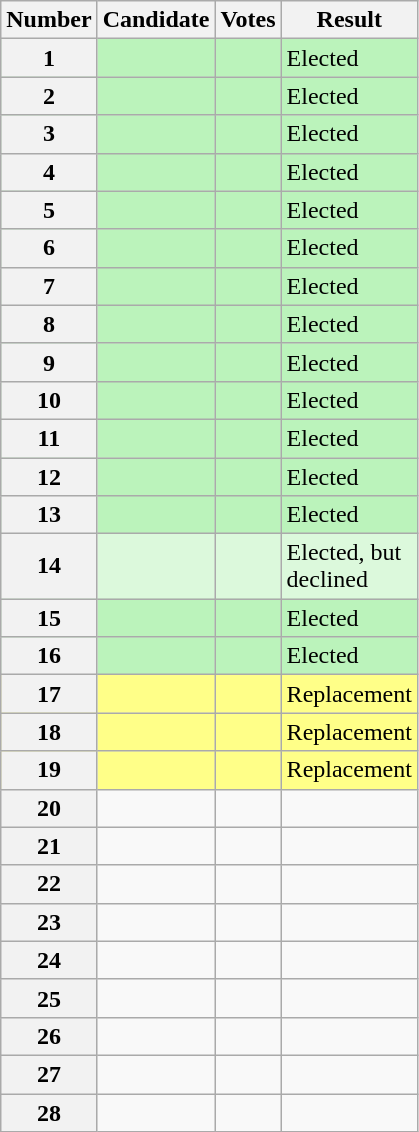<table class="wikitable sortable">
<tr>
<th scope="col">Number</th>
<th scope="col">Candidate</th>
<th scope="col">Votes</th>
<th scope="col">Result</th>
</tr>
<tr bgcolor=bbf3bb>
<th scope="row">1</th>
<td></td>
<td align="right"></td>
<td>Elected</td>
</tr>
<tr bgcolor=bbf3bb>
<th scope="row">2</th>
<td></td>
<td align="right"></td>
<td>Elected</td>
</tr>
<tr bgcolor=bbf3bb>
<th scope="row">3</th>
<td></td>
<td align="right"></td>
<td>Elected</td>
</tr>
<tr bgcolor=bbf3bb>
<th scope="row">4</th>
<td></td>
<td align="right"></td>
<td>Elected</td>
</tr>
<tr bgcolor=bbf3bb>
<th scope="row">5</th>
<td></td>
<td align="right"></td>
<td>Elected</td>
</tr>
<tr bgcolor=bbf3bb>
<th scope="row">6</th>
<td></td>
<td align="right"></td>
<td>Elected</td>
</tr>
<tr bgcolor=bbf3bb>
<th scope="row">7</th>
<td></td>
<td align="right"></td>
<td>Elected</td>
</tr>
<tr bgcolor=bbf3bb>
<th scope="row">8</th>
<td></td>
<td align="right"></td>
<td>Elected</td>
</tr>
<tr bgcolor=bbf3bb>
<th scope="row">9</th>
<td></td>
<td align="right"></td>
<td>Elected</td>
</tr>
<tr bgcolor=bbf3bb>
<th scope="row">10</th>
<td></td>
<td align="right"></td>
<td>Elected</td>
</tr>
<tr bgcolor=bbf3bb>
<th scope="row">11</th>
<td></td>
<td align="right"></td>
<td>Elected</td>
</tr>
<tr bgcolor=bbf3bb>
<th scope="row">12</th>
<td></td>
<td align="right"></td>
<td>Elected</td>
</tr>
<tr bgcolor=bbf3bb>
<th scope="row">13</th>
<td></td>
<td align="right"></td>
<td>Elected</td>
</tr>
<tr bgcolor=dcf9dc>
<th scope="row">14</th>
<td></td>
<td align="right"></td>
<td>Elected, but<br>declined</td>
</tr>
<tr bgcolor=bbf3bb>
<th scope="row">15</th>
<td></td>
<td align="right"></td>
<td>Elected</td>
</tr>
<tr bgcolor=bbf3bb>
<th scope="row">16</th>
<td></td>
<td align="right"></td>
<td>Elected</td>
</tr>
<tr bgcolor=#FF8>
<th scope="row">17</th>
<td></td>
<td align="right"></td>
<td>Replacement</td>
</tr>
<tr bgcolor=#FF8>
<th scope="row">18</th>
<td></td>
<td align="right"></td>
<td>Replacement</td>
</tr>
<tr bgcolor=#FF8>
<th scope="row">19</th>
<td></td>
<td align="right"></td>
<td>Replacement</td>
</tr>
<tr>
<th scope="row">20</th>
<td></td>
<td align="right"></td>
<td></td>
</tr>
<tr>
<th scope="row">21</th>
<td></td>
<td align="right"></td>
<td></td>
</tr>
<tr>
<th scope="row">22</th>
<td></td>
<td align="right"></td>
<td></td>
</tr>
<tr>
<th scope="row">23</th>
<td></td>
<td align="right"></td>
<td></td>
</tr>
<tr>
<th scope="row">24</th>
<td></td>
<td align="right"></td>
<td></td>
</tr>
<tr>
<th scope="row">25</th>
<td></td>
<td align="right"></td>
<td></td>
</tr>
<tr>
<th scope="row">26</th>
<td></td>
<td align="right"></td>
<td></td>
</tr>
<tr>
<th scope="row">27</th>
<td></td>
<td align="right"></td>
<td></td>
</tr>
<tr>
<th scope="row">28</th>
<td></td>
<td align="right"></td>
<td></td>
</tr>
</table>
